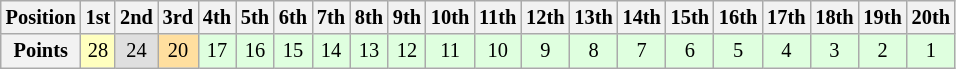<table class="wikitable" style="font-size: 85%;">
<tr>
<th>Position</th>
<th>1st</th>
<th>2nd</th>
<th>3rd</th>
<th>4th</th>
<th>5th</th>
<th>6th</th>
<th>7th</th>
<th>8th</th>
<th>9th</th>
<th>10th</th>
<th>11th</th>
<th>12th</th>
<th>13th</th>
<th>14th</th>
<th>15th</th>
<th>16th</th>
<th>17th</th>
<th>18th</th>
<th>19th</th>
<th>20th</th>
</tr>
<tr>
<th>Points</th>
<td style="background-color:#ffffbf" align="center">28</td>
<td style="background-color:#dfdfdf" align="center">24</td>
<td style="background-color:#ffdf9f" align="center">20</td>
<td style="background-color:#dfffdf" align="center">17</td>
<td style="background-color:#dfffdf" align="center">16</td>
<td style="background-color:#dfffdf" align="center">15</td>
<td style="background-color:#dfffdf" align="center">14</td>
<td style="background-color:#dfffdf" align="center">13</td>
<td style="background-color:#dfffdf" align="center">12</td>
<td style="background-color:#dfffdf" align="center">11</td>
<td style="background-color:#dfffdf" align="center">10</td>
<td style="background-color:#dfffdf" align="center">9</td>
<td style="background-color:#dfffdf" align="center">8</td>
<td style="background-color:#dfffdf" align="center">7</td>
<td style="background-color:#dfffdf" align="center">6</td>
<td style="background-color:#dfffdf" align="center">5</td>
<td style="background-color:#dfffdf" align="center">4</td>
<td style="background-color:#dfffdf" align="center">3</td>
<td style="background-color:#dfffdf" align="center">2</td>
<td style="background-color:#dfffdf" align="center">1</td>
</tr>
</table>
